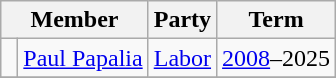<table class="wikitable">
<tr>
<th colspan="2">Member</th>
<th>Party</th>
<th>Term</th>
</tr>
<tr>
<td> </td>
<td><a href='#'>Paul Papalia</a></td>
<td><a href='#'>Labor</a></td>
<td><a href='#'>2008</a>–2025</td>
</tr>
<tr>
</tr>
</table>
